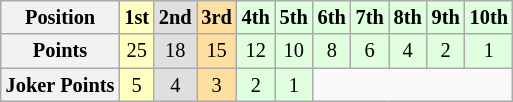<table class="wikitable" style="font-size: 85%;">
<tr>
<th>Position</th>
<td style="background:#ffffbf;" align="center"><strong>1st</strong></td>
<td style="background:#dfdfdf;" align="center"><strong>2nd</strong></td>
<td style="background:#ffdf9f;" align="center"><strong>3rd</strong></td>
<td style="background:#dfffdf;" align="center"><strong>4th</strong></td>
<td style="background:#dfffdf;" align="center"><strong>5th</strong></td>
<td style="background:#dfffdf;" align="center"><strong>6th</strong></td>
<td style="background:#dfffdf;" align="center"><strong>7th</strong></td>
<td style="background:#dfffdf;" align="center"><strong>8th</strong></td>
<td style="background:#dfffdf;" align="center"><strong>9th</strong></td>
<td style="background:#dfffdf;" align="center"><strong>10th</strong></td>
</tr>
<tr>
<th>Points</th>
<td style="background:#ffffbf;" align="center">25</td>
<td style="background:#dfdfdf;" align="center">18</td>
<td style="background:#ffdf9f;" align="center">15</td>
<td style="background:#dfffdf;" align="center">12</td>
<td style="background:#dfffdf;" align="center">10</td>
<td style="background:#dfffdf;" align="center">8</td>
<td style="background:#dfffdf;" align="center">6</td>
<td style="background:#dfffdf;" align="center">4</td>
<td style="background:#dfffdf;" align="center">2</td>
<td style="background:#dfffdf;" align="center">1</td>
</tr>
<tr>
<th>Joker Points</th>
<td style="background:#ffffbf;" align="center">5</td>
<td style="background:#dfdfdf;" align="center">4</td>
<td style="background:#ffdf9f;" align="center">3</td>
<td style="background:#dfffdf;" align="center">2</td>
<td style="background:#dfffdf;" align="center">1</td>
</tr>
</table>
